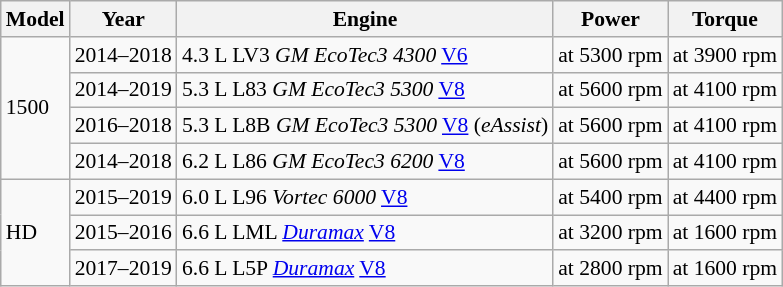<table class="wikitable" style="font-size:90%;">
<tr>
<th>Model</th>
<th>Year</th>
<th>Engine</th>
<th>Power</th>
<th>Torque</th>
</tr>
<tr>
<td rowspan=4>1500</td>
<td>2014–2018</td>
<td>4.3 L LV3 <em>GM EcoTec3 4300</em> <a href='#'>V6</a></td>
<td> at 5300 rpm</td>
<td> at 3900 rpm</td>
</tr>
<tr>
<td>2014–2019</td>
<td>5.3 L L83 <em>GM EcoTec3 5300</em> <a href='#'>V8</a></td>
<td> at 5600 rpm</td>
<td> at 4100 rpm</td>
</tr>
<tr>
<td>2016–2018</td>
<td>5.3 L L8B <em>GM EcoTec3 5300</em> <a href='#'>V8</a> (<em>eAssist</em>)</td>
<td> at 5600 rpm</td>
<td> at 4100 rpm</td>
</tr>
<tr>
<td>2014–2018</td>
<td>6.2 L L86 <em>GM EcoTec3 6200</em> <a href='#'>V8</a></td>
<td> at 5600 rpm</td>
<td> at 4100 rpm</td>
</tr>
<tr>
<td rowspan=3>HD</td>
<td>2015–2019</td>
<td>6.0 L L96 <em>Vortec 6000</em> <a href='#'>V8</a></td>
<td> at 5400 rpm</td>
<td> at 4400 rpm</td>
</tr>
<tr>
<td>2015–2016</td>
<td>6.6 L LML <em><a href='#'>Duramax</a></em> <a href='#'>V8</a></td>
<td> at 3200 rpm</td>
<td> at 1600 rpm</td>
</tr>
<tr>
<td>2017–2019</td>
<td>6.6 L L5P <em><a href='#'>Duramax</a></em> <a href='#'>V8</a></td>
<td> at 2800 rpm</td>
<td> at 1600 rpm</td>
</tr>
</table>
